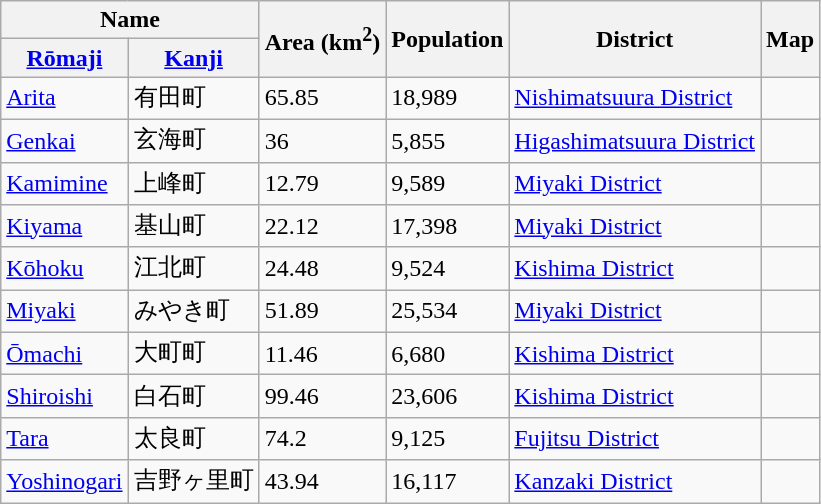<table class="wikitable sortable">
<tr>
<th colspan="2">Name</th>
<th rowspan="2">Area (km<sup>2</sup>)</th>
<th rowspan="2">Population</th>
<th rowspan="2">District</th>
<th rowspan="2">Map</th>
</tr>
<tr>
<th><a href='#'>Rōmaji</a></th>
<th><a href='#'>Kanji</a></th>
</tr>
<tr>
<td> <a href='#'>Arita</a></td>
<td>有田町</td>
<td>65.85</td>
<td>18,989</td>
<td><a href='#'>Nishimatsuura District</a></td>
<td></td>
</tr>
<tr>
<td> <a href='#'>Genkai</a></td>
<td>玄海町</td>
<td>36</td>
<td>5,855</td>
<td><a href='#'>Higashimatsuura District</a></td>
<td></td>
</tr>
<tr>
<td> <a href='#'>Kamimine</a></td>
<td>上峰町</td>
<td>12.79</td>
<td>9,589</td>
<td><a href='#'>Miyaki District</a></td>
<td></td>
</tr>
<tr>
<td> <a href='#'>Kiyama</a></td>
<td>基山町</td>
<td>22.12</td>
<td>17,398</td>
<td><a href='#'>Miyaki District</a></td>
<td></td>
</tr>
<tr>
<td> <a href='#'>Kōhoku</a></td>
<td>江北町</td>
<td>24.48</td>
<td>9,524</td>
<td><a href='#'>Kishima District</a></td>
<td></td>
</tr>
<tr>
<td> <a href='#'>Miyaki</a></td>
<td>みやき町</td>
<td>51.89</td>
<td>25,534</td>
<td><a href='#'>Miyaki District</a></td>
<td></td>
</tr>
<tr>
<td> <a href='#'>Ōmachi</a></td>
<td>大町町</td>
<td>11.46</td>
<td>6,680</td>
<td><a href='#'>Kishima District</a></td>
<td></td>
</tr>
<tr>
<td> <a href='#'>Shiroishi</a></td>
<td>白石町</td>
<td>99.46</td>
<td>23,606</td>
<td><a href='#'>Kishima District</a></td>
<td></td>
</tr>
<tr>
<td> <a href='#'>Tara</a></td>
<td>太良町</td>
<td>74.2</td>
<td>9,125</td>
<td><a href='#'>Fujitsu District</a></td>
<td></td>
</tr>
<tr>
<td> <a href='#'>Yoshinogari</a></td>
<td>吉野ヶ里町</td>
<td>43.94</td>
<td>16,117</td>
<td><a href='#'>Kanzaki District</a></td>
<td></td>
</tr>
</table>
